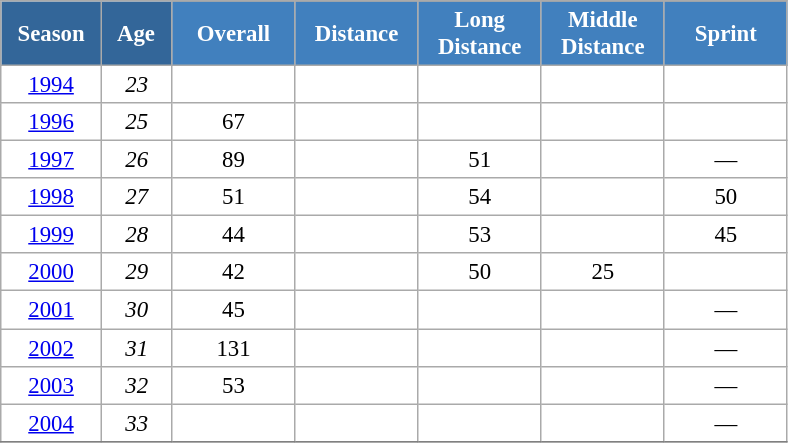<table class="wikitable" style="font-size:95%; text-align:center; border:grey solid 1px; border-collapse:collapse; background:#ffffff;">
<tr>
<th style="background-color:#369; color:white; width:60px;" rowspan="2"> Season </th>
<th style="background-color:#369; color:white; width:40px;" rowspan="2"> Age </th>
</tr>
<tr>
<th style="background-color:#4180be; color:white; width:75px;">Overall</th>
<th style="background-color:#4180be; color:white; width:75px;">Distance</th>
<th style="background-color:#4180be; color:white; width:75px;">Long Distance</th>
<th style="background-color:#4180be; color:white; width:75px;">Middle Distance</th>
<th style="background-color:#4180be; color:white; width:75px;">Sprint</th>
</tr>
<tr>
<td><a href='#'>1994</a></td>
<td><em>23</em></td>
<td></td>
<td></td>
<td></td>
<td></td>
<td></td>
</tr>
<tr>
<td><a href='#'>1996</a></td>
<td><em>25</em></td>
<td>67</td>
<td></td>
<td></td>
<td></td>
<td></td>
</tr>
<tr>
<td><a href='#'>1997</a></td>
<td><em>26</em></td>
<td>89</td>
<td></td>
<td>51</td>
<td></td>
<td>—</td>
</tr>
<tr>
<td><a href='#'>1998</a></td>
<td><em>27</em></td>
<td>51</td>
<td></td>
<td>54</td>
<td></td>
<td>50</td>
</tr>
<tr>
<td><a href='#'>1999</a></td>
<td><em>28</em></td>
<td>44</td>
<td></td>
<td>53</td>
<td></td>
<td>45</td>
</tr>
<tr>
<td><a href='#'>2000</a></td>
<td><em>29</em></td>
<td>42</td>
<td></td>
<td>50</td>
<td>25</td>
<td></td>
</tr>
<tr>
<td><a href='#'>2001</a></td>
<td><em>30</em></td>
<td>45</td>
<td></td>
<td></td>
<td></td>
<td>—</td>
</tr>
<tr>
<td><a href='#'>2002</a></td>
<td><em>31</em></td>
<td>131</td>
<td></td>
<td></td>
<td></td>
<td>—</td>
</tr>
<tr>
<td><a href='#'>2003</a></td>
<td><em>32</em></td>
<td>53</td>
<td></td>
<td></td>
<td></td>
<td>—</td>
</tr>
<tr>
<td><a href='#'>2004</a></td>
<td><em>33</em></td>
<td></td>
<td></td>
<td></td>
<td></td>
<td>—</td>
</tr>
<tr>
</tr>
</table>
